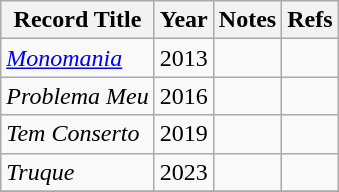<table class="wikitable sortable">
<tr>
<th>Record Title</th>
<th>Year</th>
<th class=unsortable>Notes</th>
<th class=unsortable>Refs</th>
</tr>
<tr>
<td><a href='#'><em>Monomania</em></a></td>
<td>2013</td>
<td></td>
<td></td>
</tr>
<tr>
<td><em>Problema Meu</em></td>
<td>2016</td>
<td></td>
<td></td>
</tr>
<tr>
<td><em>Tem Conserto</em></td>
<td>2019</td>
<td></td>
<td></td>
</tr>
<tr>
<td><em>Truque</em></td>
<td>2023</td>
<td></td>
<td></td>
</tr>
<tr>
</tr>
</table>
